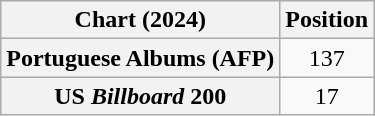<table class="wikitable sortable plainrowheaders" style="text-align:center">
<tr>
<th scope="col">Chart (2024)</th>
<th scope="col">Position</th>
</tr>
<tr>
<th scope="row">Portuguese Albums (AFP)</th>
<td>137</td>
</tr>
<tr>
<th scope="row">US <em>Billboard</em> 200</th>
<td>17</td>
</tr>
</table>
